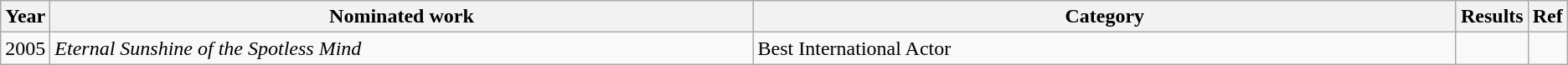<table class="wikitable">
<tr>
<th scope="col" style="width:1em;">Year</th>
<th scope="col" style="width:35em;">Nominated work</th>
<th scope="col" style="width:35em;">Category</th>
<th scope="col" style="width:1em;">Results</th>
<th scope="col" style="width:1em;">Ref</th>
</tr>
<tr>
<td>2005</td>
<td><em>Eternal Sunshine of the Spotless Mind</em></td>
<td>Best International Actor</td>
<td></td>
<td></td>
</tr>
</table>
